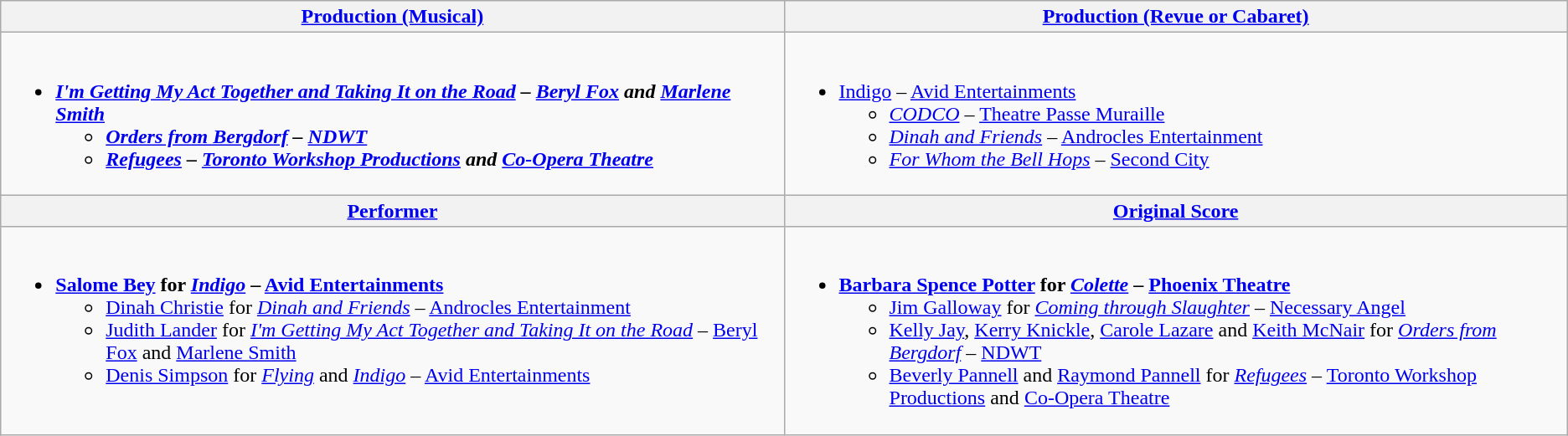<table class=wikitable style="width="100%">
<tr>
<th width="50%"><a href='#'>Production (Musical)</a></th>
<th width="50%"><a href='#'>Production (Revue or Cabaret)</a></th>
</tr>
<tr>
<td valign="top"><br><ul><li><strong><em><a href='#'>I'm Getting My Act Together and Taking It on the Road</a><em> – <a href='#'>Beryl Fox</a> and <a href='#'>Marlene Smith</a><strong><ul><li></em><a href='#'>Orders from Bergdorf</a><em> – <a href='#'>NDWT</a></li><li></em><a href='#'>Refugees</a><em> – <a href='#'>Toronto Workshop Productions</a> and <a href='#'>Co-Opera Theatre</a></li></ul></li></ul></td>
<td valign="top"><br><ul><li></em></strong><a href='#'>Indigo</a></em> – <a href='#'>Avid Entertainments</a></strong><ul><li><em><a href='#'>CODCO</a></em> – <a href='#'>Theatre Passe Muraille</a></li><li><em><a href='#'>Dinah and Friends</a></em> – <a href='#'>Androcles Entertainment</a></li><li><em><a href='#'>For Whom the Bell Hops</a></em> – <a href='#'>Second City</a></li></ul></li></ul></td>
</tr>
<tr>
<th width="50%"><a href='#'>Performer</a></th>
<th width="50%"><a href='#'>Original Score</a></th>
</tr>
<tr>
<td valign="top"><br><ul><li><strong><a href='#'>Salome Bey</a> for <em><a href='#'>Indigo</a></em> – <a href='#'>Avid Entertainments</a></strong><ul><li><a href='#'>Dinah Christie</a> for <em><a href='#'>Dinah and Friends</a></em> – <a href='#'>Androcles Entertainment</a></li><li><a href='#'>Judith Lander</a> for <em><a href='#'>I'm Getting My Act Together and Taking It on the Road</a></em> – <a href='#'>Beryl Fox</a> and <a href='#'>Marlene Smith</a></li><li><a href='#'>Denis Simpson</a> for <em><a href='#'>Flying</a></em> and <em><a href='#'>Indigo</a></em> – <a href='#'>Avid Entertainments</a></li></ul></li></ul></td>
<td valign="top"><br><ul><li><strong><a href='#'>Barbara Spence Potter</a> for <em><a href='#'>Colette</a></em> – <a href='#'>Phoenix Theatre</a></strong><ul><li><a href='#'>Jim Galloway</a> for <em><a href='#'>Coming through Slaughter</a></em> – <a href='#'>Necessary Angel</a></li><li><a href='#'>Kelly Jay</a>, <a href='#'>Kerry Knickle</a>, <a href='#'>Carole Lazare</a> and <a href='#'>Keith McNair</a> for <em><a href='#'>Orders from Bergdorf</a></em> – <a href='#'>NDWT</a></li><li><a href='#'>Beverly Pannell</a> and <a href='#'>Raymond Pannell</a> for <em><a href='#'>Refugees</a></em> – <a href='#'>Toronto Workshop Productions</a> and <a href='#'>Co-Opera Theatre</a></li></ul></li></ul></td>
</tr>
</table>
